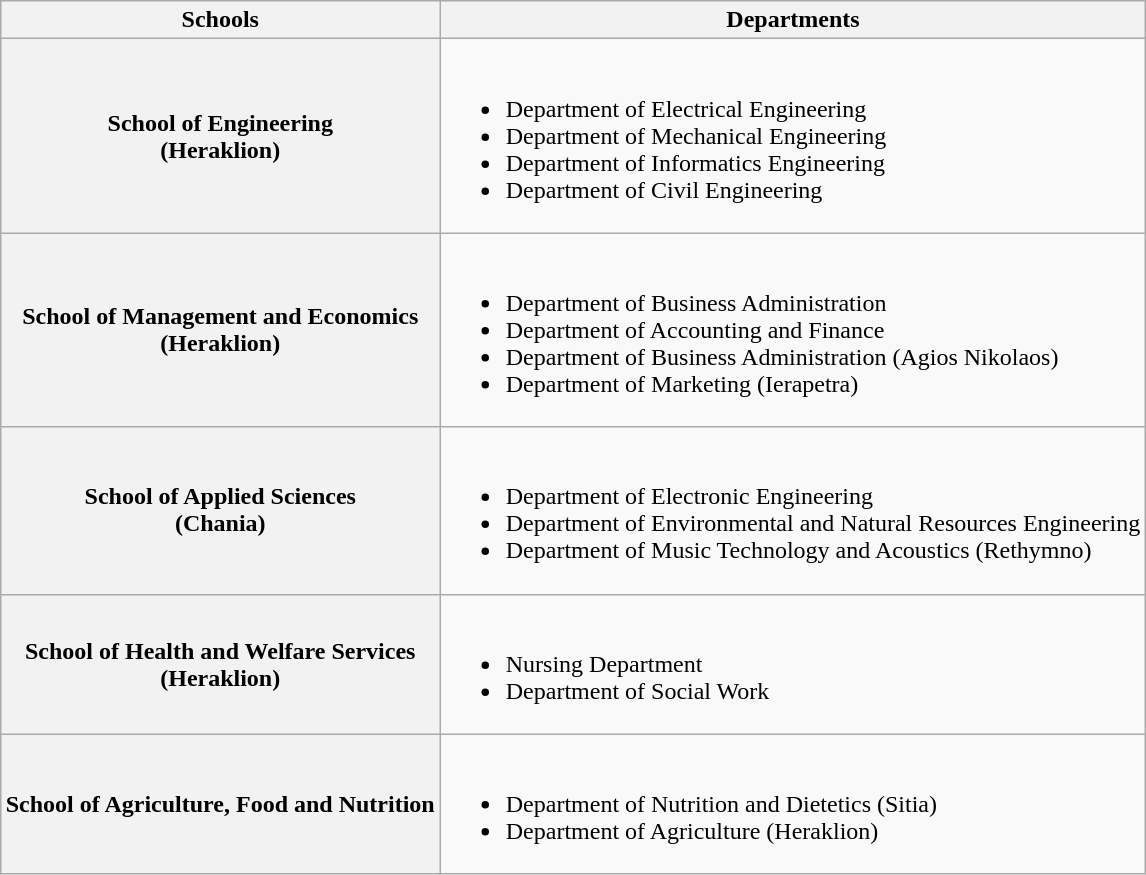<table class="wikitable" style="margin:1em auto">
<tr>
<th>Schools</th>
<th>Departments</th>
</tr>
<tr>
<th>School of Engineering<br>(Heraklion)</th>
<td><br><ul><li>Department of Electrical Engineering </li><li>Department of Mechanical Engineering </li><li>Department of Informatics Engineering </li><li>Department of Civil Engineering</li></ul></td>
</tr>
<tr>
<th>School of Management and Economics<br>(Heraklion)</th>
<td><br><ul><li>Department of Business Administration</li><li>Department of Accounting and Finance</li><li>Department of Business Administration (Agios Nikolaos)</li><li>Department of Marketing (Ierapetra)</li></ul></td>
</tr>
<tr>
<th>School of Applied Sciences<br>(Chania)</th>
<td><br><ul><li>Department of Electronic Engineering </li><li>Department of Environmental and Natural Resources Engineering </li><li>Department of Music Technology and Acoustics (Rethymno) </li></ul></td>
</tr>
<tr>
<th>School of Health and Welfare Services<br>(Heraklion)</th>
<td><br><ul><li>Nursing Department </li><li>Department of Social Work </li></ul></td>
</tr>
<tr>
<th>School of Agriculture, Food and Nutrition</th>
<td><br><ul><li>Department of Nutrition and Dietetics (Sitia) </li><li>Department of Agriculture (Heraklion) </li></ul></td>
</tr>
</table>
